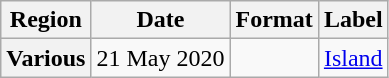<table class="wikitable plainrowheaders">
<tr>
<th scope="col">Region</th>
<th scope="col">Date</th>
<th scope="col">Format</th>
<th scope="col">Label</th>
</tr>
<tr>
<th scope="row">Various</th>
<td>21 May 2020</td>
<td></td>
<td><a href='#'>Island</a></td>
</tr>
</table>
